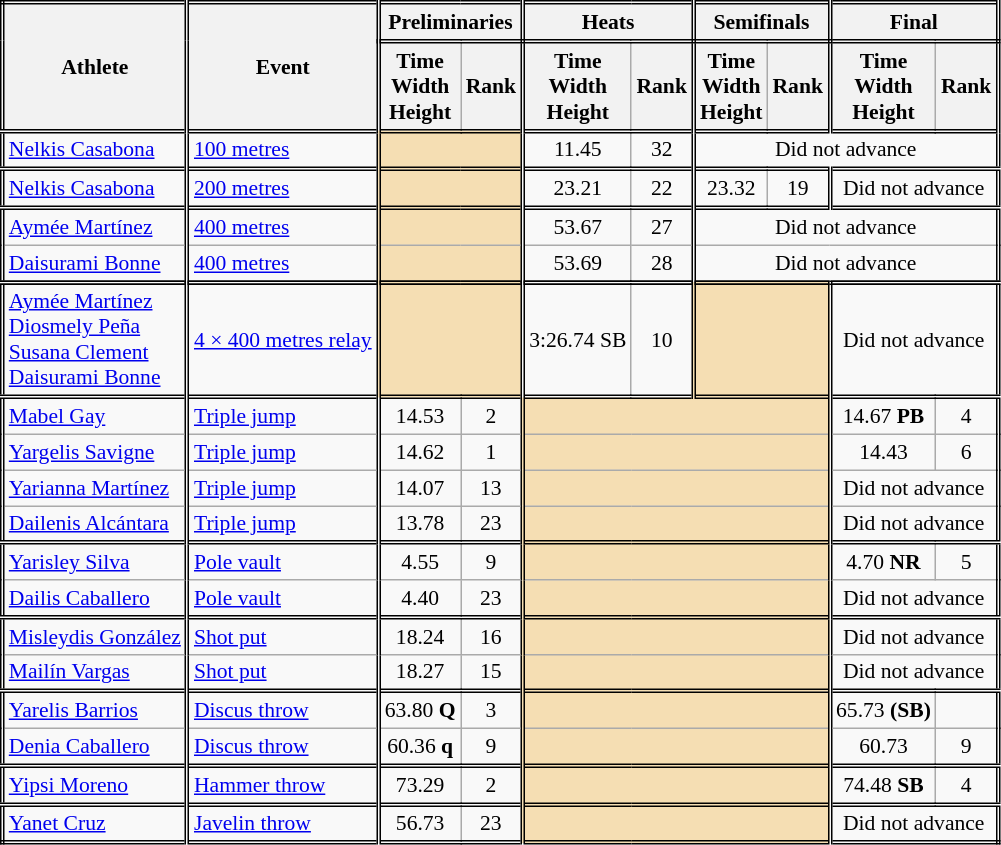<table class=wikitable style="font-size:90%; border: double;">
<tr>
<th rowspan="2" style="border-right:double">Athlete</th>
<th rowspan="2" style="border-right:double">Event</th>
<th colspan="2" style="border-right:double; border-bottom:double;">Preliminaries</th>
<th colspan="2" style="border-right:double; border-bottom:double;">Heats</th>
<th colspan="2" style="border-right:double; border-bottom:double;">Semifinals</th>
<th colspan="2" style="border-right:double; border-bottom:double;">Final</th>
</tr>
<tr>
<th>Time<br>Width<br>Height</th>
<th style="border-right:double">Rank</th>
<th>Time<br>Width<br>Height</th>
<th style="border-right:double">Rank</th>
<th>Time<br>Width<br>Height</th>
<th style="border-right:double">Rank</th>
<th>Time<br>Width<br>Height</th>
<th style="border-right:double">Rank</th>
</tr>
<tr style="border-top: double;">
<td style="border-right:double"><a href='#'>Nelkis Casabona</a></td>
<td style="border-right:double"><a href='#'>100 metres</a></td>
<td style="border-right:double" colspan= 2 bgcolor="wheat"></td>
<td align=center>11.45</td>
<td align=center style="border-right:double">32</td>
<td colspan="4" align=center>Did not advance</td>
</tr>
<tr style="border-top: double;">
<td style="border-right:double"><a href='#'>Nelkis Casabona</a></td>
<td style="border-right:double"><a href='#'>200 metres</a></td>
<td style="border-right:double" colspan= 2 bgcolor="wheat"></td>
<td align=center>23.21</td>
<td align=center style="border-right:double">22</td>
<td align=center>23.32</td>
<td align=center style="border-right:double">19</td>
<td colspan="2" align=center>Did not advance</td>
</tr>
<tr style="border-top: double;">
<td style="border-right:double"><a href='#'>Aymée Martínez</a></td>
<td style="border-right:double"><a href='#'>400 metres</a></td>
<td style="border-right:double" colspan= 2 bgcolor="wheat"></td>
<td align=center>53.67</td>
<td align=center style="border-right:double">27</td>
<td colspan="4" align=center>Did not advance</td>
</tr>
<tr>
<td style="border-right:double"><a href='#'>Daisurami Bonne</a></td>
<td style="border-right:double"><a href='#'>400 metres</a></td>
<td style="border-right:double" colspan= 2 bgcolor="wheat"></td>
<td align=center>53.69</td>
<td align=center style="border-right:double">28</td>
<td colspan="4" align=center>Did not advance</td>
</tr>
<tr style="border-top: double;">
</tr>
<tr style="border-top: double;">
<td style="border-right:double"><a href='#'>Aymée Martínez</a><br><a href='#'>Diosmely Peña</a><br><a href='#'>Susana Clement</a><br><a href='#'>Daisurami Bonne</a><br></td>
<td style="border-right:double"><a href='#'>4 × 400 metres relay</a></td>
<td style="border-right:double" colspan= 2 bgcolor="wheat"></td>
<td align=center>3:26.74 SB</td>
<td align=center style="border-right:double">10</td>
<td style="border-right:double" colspan= 2 bgcolor="wheat"></td>
<td colspan="2" align=center>Did not advance</td>
</tr>
<tr style="border-top: double;">
<td style="border-right:double"><a href='#'>Mabel Gay</a></td>
<td style="border-right:double"><a href='#'>Triple jump</a></td>
<td align=center>14.53</td>
<td align=center style="border-right:double">2</td>
<td style="border-right:double" colspan= 4 bgcolor="wheat"></td>
<td align=center>14.67 <strong>PB</strong></td>
<td align=center>4</td>
</tr>
<tr>
<td style="border-right:double"><a href='#'>Yargelis Savigne</a></td>
<td style="border-right:double"><a href='#'>Triple jump</a></td>
<td align=center>14.62</td>
<td align=center style="border-right:double">1</td>
<td style="border-right:double" colspan= 4 bgcolor="wheat"></td>
<td align=center>14.43</td>
<td align=center>6</td>
</tr>
<tr>
<td style="border-right:double"><a href='#'>Yarianna Martínez</a></td>
<td style="border-right:double"><a href='#'>Triple jump</a></td>
<td align=center>14.07</td>
<td align=center style="border-right:double">13</td>
<td style="border-right:double" colspan= 4 bgcolor="wheat"></td>
<td colspan="2" align=center>Did not advance</td>
</tr>
<tr>
<td style="border-right:double"><a href='#'>Dailenis Alcántara</a></td>
<td style="border-right:double"><a href='#'>Triple jump</a></td>
<td align=center>13.78</td>
<td align=center style="border-right:double">23</td>
<td style="border-right:double" colspan= 4 bgcolor="wheat"></td>
<td colspan="2" align=center>Did not advance</td>
</tr>
<tr style="border-top: double;">
<td style="border-right:double"><a href='#'>Yarisley Silva</a></td>
<td style="border-right:double"><a href='#'>Pole vault</a></td>
<td align=center>4.55</td>
<td align=center style="border-right:double">9</td>
<td style="border-right:double" colspan= 4 bgcolor="wheat"></td>
<td align=center>4.70 <strong>NR</strong></td>
<td align=center>5</td>
</tr>
<tr>
<td style="border-right:double"><a href='#'>Dailis Caballero</a></td>
<td style="border-right:double"><a href='#'>Pole vault</a></td>
<td align=center>4.40</td>
<td align=center style="border-right:double">23</td>
<td style="border-right:double" colspan= 4 bgcolor="wheat"></td>
<td colspan="2" align=center>Did not advance</td>
</tr>
<tr style="border-top: double;">
<td style="border-right:double"><a href='#'>Misleydis González</a></td>
<td style="border-right:double"><a href='#'>Shot put</a></td>
<td align=center>18.24</td>
<td align=center style="border-right:double">16</td>
<td style="border-right:double" colspan= 4 bgcolor="wheat"></td>
<td colspan="2" align=center>Did not advance</td>
</tr>
<tr>
<td style="border-right:double"><a href='#'>Mailín Vargas</a></td>
<td style="border-right:double"><a href='#'>Shot put</a></td>
<td align=center>18.27</td>
<td align=center style="border-right:double">15</td>
<td style="border-right:double" colspan= 4 bgcolor="wheat"></td>
<td colspan="2" align=center>Did not advance</td>
</tr>
<tr style="border-top: double;">
<td style="border-right:double"><a href='#'>Yarelis Barrios</a></td>
<td style="border-right:double"><a href='#'>Discus throw</a></td>
<td align=center>63.80 <strong>Q</strong></td>
<td align=center style="border-right:double">3</td>
<td style="border-right:double" colspan= 4 bgcolor="wheat"></td>
<td align=center>65.73 <strong>(SB)</strong></td>
<td align=center></td>
</tr>
<tr>
<td style="border-right:double"><a href='#'>Denia Caballero</a></td>
<td style="border-right:double"><a href='#'>Discus throw</a></td>
<td align=center>60.36 <strong>q</strong></td>
<td align=center style="border-right:double">9</td>
<td style="border-right:double" colspan= 4 bgcolor="wheat"></td>
<td align=center>60.73</td>
<td align=center>9</td>
</tr>
<tr style="border-top: double;">
<td style="border-right:double"><a href='#'>Yipsi Moreno</a></td>
<td style="border-right:double"><a href='#'>Hammer throw</a></td>
<td align=center>73.29</td>
<td align=center style="border-right:double">2</td>
<td style="border-right:double" colspan= 4 bgcolor="wheat"></td>
<td align=center>74.48 <strong>SB</strong></td>
<td align=center>4</td>
</tr>
<tr style="border-top: double;">
<td style="border-right:double"><a href='#'>Yanet Cruz</a></td>
<td style="border-right:double"><a href='#'>Javelin throw</a></td>
<td align=center>56.73</td>
<td align=center style="border-right:double">23</td>
<td style="border-right:double" colspan= 4 bgcolor="wheat"></td>
<td colspan="2" align=center>Did not advance</td>
</tr>
</table>
